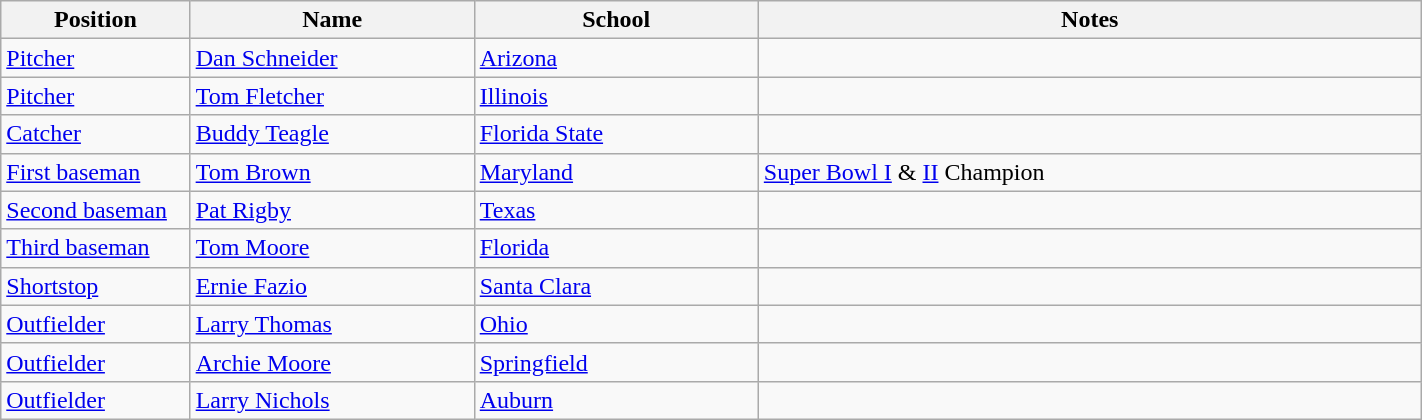<table class="wikitable sortable" style="width:75%;">
<tr>
<th width=10%>Position</th>
<th width=15%>Name</th>
<th width=15%>School</th>
<th width=35% class="unsortable">Notes</th>
</tr>
<tr>
<td><a href='#'>Pitcher</a></td>
<td><a href='#'>Dan Schneider</a></td>
<td><a href='#'>Arizona</a></td>
<td></td>
</tr>
<tr>
<td><a href='#'>Pitcher</a></td>
<td><a href='#'>Tom Fletcher</a></td>
<td><a href='#'>Illinois</a></td>
<td></td>
</tr>
<tr>
<td><a href='#'>Catcher</a></td>
<td><a href='#'>Buddy Teagle</a></td>
<td><a href='#'>Florida State</a></td>
<td></td>
</tr>
<tr>
<td><a href='#'>First baseman</a></td>
<td><a href='#'>Tom Brown</a></td>
<td><a href='#'>Maryland</a></td>
<td><a href='#'>Super Bowl I</a> & <a href='#'>II</a> Champion</td>
</tr>
<tr>
<td><a href='#'>Second baseman</a></td>
<td><a href='#'>Pat Rigby</a></td>
<td><a href='#'>Texas</a></td>
<td></td>
</tr>
<tr>
<td><a href='#'>Third baseman</a></td>
<td><a href='#'>Tom Moore</a></td>
<td><a href='#'>Florida</a></td>
<td></td>
</tr>
<tr>
<td><a href='#'>Shortstop</a></td>
<td><a href='#'>Ernie Fazio</a></td>
<td><a href='#'>Santa Clara</a></td>
<td></td>
</tr>
<tr>
<td><a href='#'>Outfielder</a></td>
<td><a href='#'>Larry Thomas</a></td>
<td><a href='#'>Ohio</a></td>
<td></td>
</tr>
<tr>
<td><a href='#'>Outfielder</a></td>
<td><a href='#'>Archie Moore</a></td>
<td><a href='#'>Springfield</a></td>
<td></td>
</tr>
<tr>
<td><a href='#'>Outfielder</a></td>
<td><a href='#'>Larry Nichols</a></td>
<td><a href='#'>Auburn</a></td>
<td></td>
</tr>
</table>
